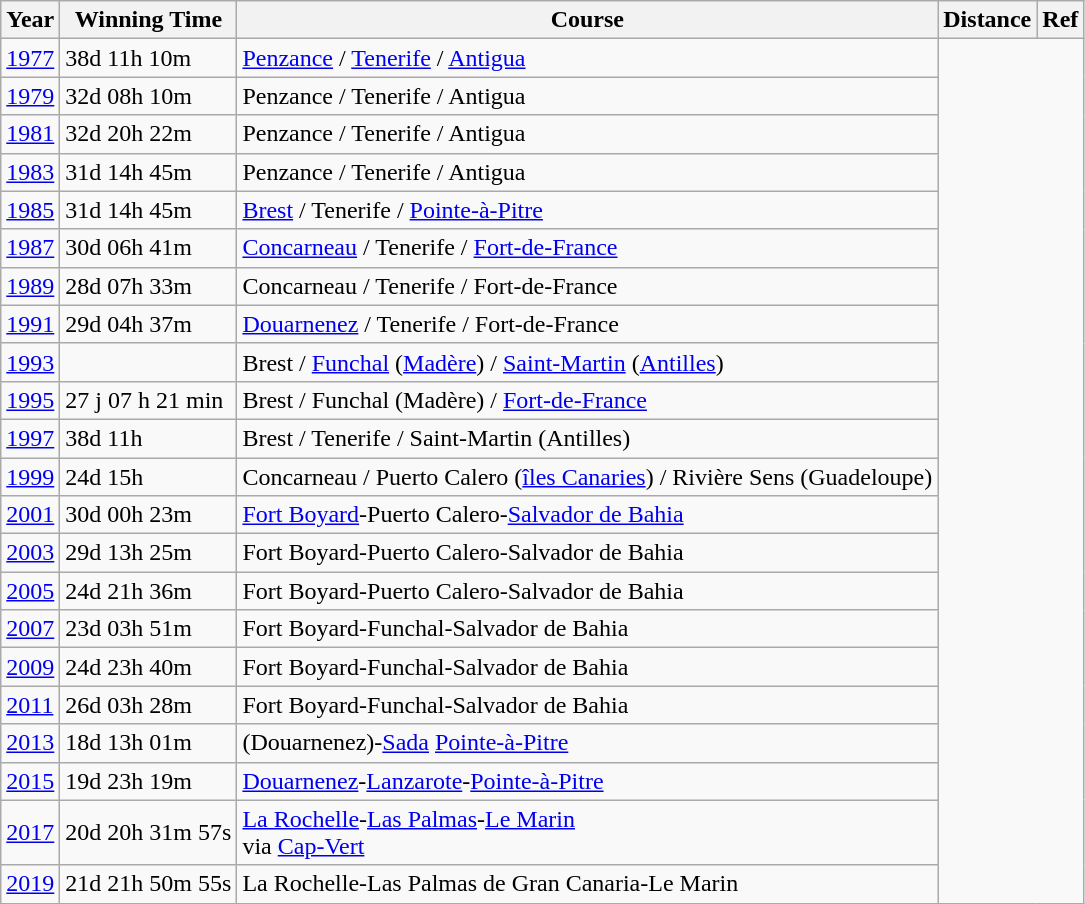<table class="wikitable">
<tr>
<th>Year</th>
<th>Winning Time</th>
<th>Course</th>
<th>Distance</th>
<th>Ref</th>
</tr>
<tr>
<td><a href='#'>1977</a></td>
<td>38d 11h 10m</td>
<td><a href='#'>Penzance</a> / <a href='#'>Tenerife</a> / <a href='#'>Antigua</a></td>
</tr>
<tr>
<td><a href='#'>1979</a></td>
<td>32d 08h 10m</td>
<td>Penzance / Tenerife / Antigua</td>
</tr>
<tr>
<td><a href='#'>1981</a></td>
<td>32d 20h 22m</td>
<td>Penzance / Tenerife / Antigua</td>
</tr>
<tr>
<td><a href='#'>1983</a></td>
<td>31d 14h 45m</td>
<td>Penzance / Tenerife / Antigua</td>
</tr>
<tr>
<td><a href='#'>1985</a></td>
<td>31d 14h 45m</td>
<td><a href='#'>Brest</a> / Tenerife / <a href='#'>Pointe-à-Pitre</a></td>
</tr>
<tr>
<td><a href='#'>1987</a></td>
<td>30d 06h 41m</td>
<td><a href='#'>Concarneau</a> / Tenerife / <a href='#'>Fort-de-France</a></td>
</tr>
<tr>
<td><a href='#'>1989</a></td>
<td>28d 07h 33m</td>
<td>Concarneau / Tenerife / Fort-de-France</td>
</tr>
<tr>
<td><a href='#'>1991</a></td>
<td>29d 04h 37m</td>
<td><a href='#'>Douarnenez</a> / Tenerife / Fort-de-France</td>
</tr>
<tr>
<td><a href='#'>1993</a></td>
<td></td>
<td>Brest / <a href='#'>Funchal</a> (<a href='#'>Madère</a>) / <a href='#'>Saint-Martin</a> (<a href='#'>Antilles</a>)</td>
</tr>
<tr>
<td><a href='#'>1995</a></td>
<td>27 j 07 h 21 min</td>
<td>Brest / Funchal (Madère) / <a href='#'>Fort-de-France</a></td>
</tr>
<tr>
<td><a href='#'>1997</a></td>
<td>38d 11h</td>
<td>Brest / Tenerife / Saint-Martin (Antilles)</td>
</tr>
<tr>
<td><a href='#'>1999</a></td>
<td>24d 15h</td>
<td>Concarneau / Puerto Calero (<a href='#'>îles Canaries</a>) / Rivière Sens (Guadeloupe)</td>
</tr>
<tr>
<td><a href='#'>2001</a></td>
<td>30d 00h 23m</td>
<td><a href='#'>Fort Boyard</a>-Puerto Calero-<a href='#'>Salvador de Bahia</a></td>
</tr>
<tr>
<td><a href='#'>2003</a></td>
<td>29d 13h 25m</td>
<td>Fort Boyard-Puerto Calero-Salvador de Bahia</td>
</tr>
<tr>
<td><a href='#'>2005</a></td>
<td>24d 21h 36m</td>
<td>Fort Boyard-Puerto Calero-Salvador de Bahia</td>
</tr>
<tr>
<td><a href='#'>2007</a></td>
<td>23d 03h 51m</td>
<td>Fort Boyard-Funchal-Salvador de Bahia</td>
</tr>
<tr>
<td><a href='#'>2009</a></td>
<td>24d 23h 40m</td>
<td>Fort Boyard-Funchal-Salvador de Bahia</td>
</tr>
<tr>
<td><a href='#'>2011</a></td>
<td>26d 03h 28m</td>
<td>Fort Boyard-Funchal-Salvador de Bahia</td>
</tr>
<tr>
<td><a href='#'>2013</a></td>
<td>18d 13h 01m</td>
<td>(Douarnenez)-<a href='#'>Sada</a> <a href='#'>Pointe-à-Pitre</a></td>
</tr>
<tr>
<td><a href='#'>2015</a></td>
<td>19d 23h 19m</td>
<td><a href='#'>Douarnenez</a>-<a href='#'>Lanzarote</a>-<a href='#'>Pointe-à-Pitre</a></td>
</tr>
<tr>
<td><a href='#'>2017</a></td>
<td>20d 20h 31m 57s</td>
<td><a href='#'>La Rochelle</a>-<a href='#'>Las Palmas</a>-<a href='#'>Le Marin</a><br>via <a href='#'>Cap-Vert</a></td>
</tr>
<tr>
<td><a href='#'>2019</a></td>
<td>21d 21h 50m 55s</td>
<td>La Rochelle-Las Palmas de Gran Canaria-Le Marin</td>
</tr>
</table>
